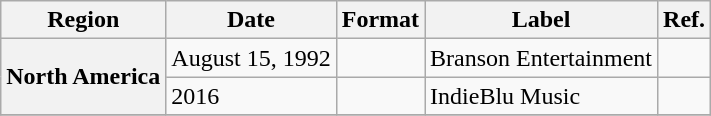<table class="wikitable plainrowheaders">
<tr>
<th scope="col">Region</th>
<th scope="col">Date</th>
<th scope="col">Format</th>
<th scope="col">Label</th>
<th scope="col">Ref.</th>
</tr>
<tr>
<th scope="row" rowspan="2">North America</th>
<td>August 15, 1992</td>
<td></td>
<td>Branson Entertainment</td>
<td></td>
</tr>
<tr>
<td>2016</td>
<td></td>
<td>IndieBlu Music</td>
<td></td>
</tr>
<tr>
</tr>
</table>
